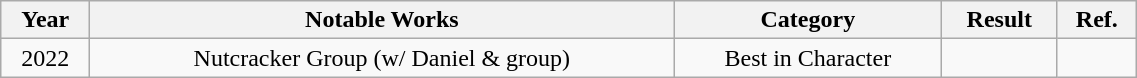<table class="wikitable sortable"  style="text-align:center; width:60%;">
<tr>
<th>Year</th>
<th>Notable Works</th>
<th>Category</th>
<th>Result</th>
<th>Ref.</th>
</tr>
<tr>
<td>2022</td>
<td>Nutcracker Group (w/ Daniel & group)</td>
<td>Best in Character</td>
<td></td>
<td></td>
</tr>
</table>
